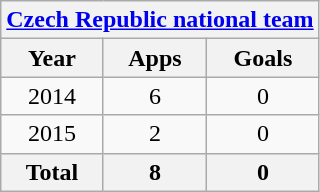<table class="wikitable" style="text-align:center">
<tr>
<th colspan=3><a href='#'>Czech Republic national team</a></th>
</tr>
<tr>
<th>Year</th>
<th>Apps</th>
<th>Goals</th>
</tr>
<tr>
<td>2014</td>
<td>6</td>
<td>0</td>
</tr>
<tr>
<td>2015</td>
<td>2</td>
<td>0</td>
</tr>
<tr>
<th>Total</th>
<th>8</th>
<th>0</th>
</tr>
</table>
